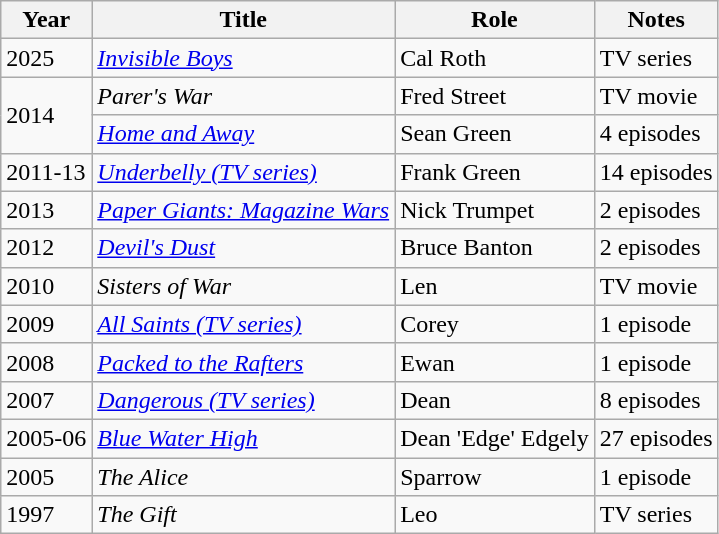<table class="wikitable sortable">
<tr>
<th>Year</th>
<th>Title</th>
<th>Role</th>
<th>Notes</th>
</tr>
<tr>
<td>2025</td>
<td><em><a href='#'>Invisible Boys</a></em></td>
<td>Cal Roth</td>
<td>TV series</td>
</tr>
<tr>
<td rowspan="2">2014</td>
<td><em>Parer's War</em></td>
<td>Fred Street</td>
<td>TV movie</td>
</tr>
<tr>
<td><em><a href='#'>Home and Away</a></em></td>
<td>Sean Green</td>
<td>4 episodes</td>
</tr>
<tr>
<td>2011-13</td>
<td><em><a href='#'>Underbelly (TV series)</a></em></td>
<td>Frank Green</td>
<td>14 episodes</td>
</tr>
<tr>
<td>2013</td>
<td><em><a href='#'>Paper Giants: Magazine Wars</a></em></td>
<td>Nick Trumpet</td>
<td>2 episodes</td>
</tr>
<tr>
<td>2012</td>
<td><em><a href='#'>Devil's Dust</a></em></td>
<td>Bruce Banton</td>
<td>2 episodes</td>
</tr>
<tr>
<td>2010</td>
<td><em>Sisters of War</em></td>
<td>Len</td>
<td>TV movie</td>
</tr>
<tr>
<td>2009</td>
<td><em><a href='#'>All Saints (TV series)</a></em></td>
<td>Corey</td>
<td>1 episode</td>
</tr>
<tr>
<td>2008</td>
<td><em><a href='#'>Packed to the Rafters</a></em></td>
<td>Ewan</td>
<td>1 episode</td>
</tr>
<tr>
<td>2007</td>
<td><em><a href='#'>Dangerous (TV series)</a></em></td>
<td>Dean</td>
<td>8 episodes</td>
</tr>
<tr>
<td>2005-06</td>
<td><em><a href='#'>Blue Water High</a></em></td>
<td>Dean 'Edge' Edgely</td>
<td>27 episodes</td>
</tr>
<tr>
<td>2005</td>
<td><em>The Alice</em></td>
<td>Sparrow</td>
<td>1 episode</td>
</tr>
<tr>
<td>1997</td>
<td><em>The Gift</em></td>
<td>Leo</td>
<td>TV series</td>
</tr>
</table>
